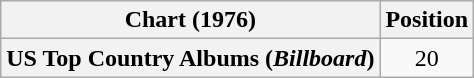<table class="wikitable plainrowheaders" style="text-align:center;">
<tr>
<th>Chart (1976)</th>
<th>Position</th>
</tr>
<tr>
<th scope="row">US Top Country Albums (<em>Billboard</em>)</th>
<td>20</td>
</tr>
</table>
